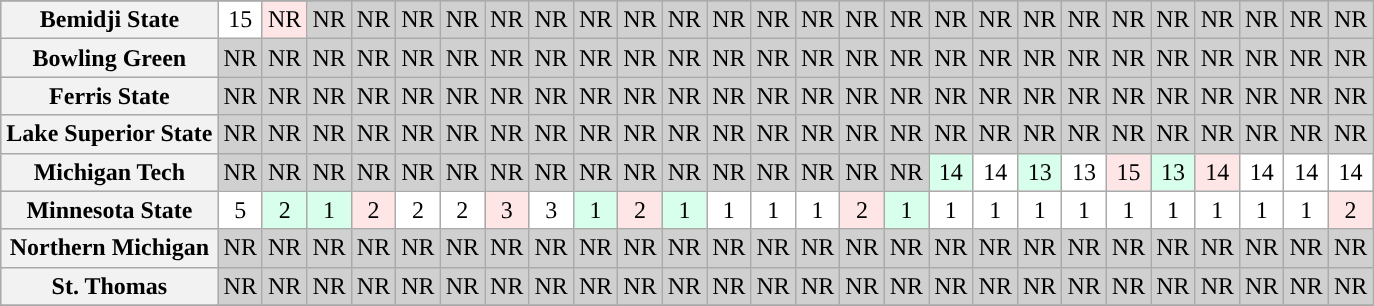<table class="wikitable sortable" style="text-align: center;">
<tr>
</tr>
<tr bgcolor=d0d0d0>
<th>Bemidji State</th>
<td bgcolor=FFFFFF>15</td>
<td bgcolor=FFE6E6>NR</td>
<td>NR</td>
<td>NR</td>
<td>NR</td>
<td>NR</td>
<td>NR</td>
<td>NR</td>
<td>NR</td>
<td>NR</td>
<td>NR</td>
<td>NR</td>
<td>NR</td>
<td>NR</td>
<td>NR</td>
<td>NR</td>
<td>NR</td>
<td>NR</td>
<td>NR</td>
<td>NR</td>
<td>NR</td>
<td>NR</td>
<td>NR</td>
<td>NR</td>
<td>NR</td>
<td>NR</td>
</tr>
<tr bgcolor=d0d0d0>
<th>Bowling Green</th>
<td>NR</td>
<td>NR</td>
<td>NR</td>
<td>NR</td>
<td>NR</td>
<td>NR</td>
<td>NR</td>
<td>NR</td>
<td>NR</td>
<td>NR</td>
<td>NR</td>
<td>NR</td>
<td>NR</td>
<td>NR</td>
<td>NR</td>
<td>NR</td>
<td>NR</td>
<td>NR</td>
<td>NR</td>
<td>NR</td>
<td>NR</td>
<td>NR</td>
<td>NR</td>
<td>NR</td>
<td>NR</td>
<td>NR</td>
</tr>
<tr bgcolor=d0d0d0>
<th>Ferris State</th>
<td>NR</td>
<td>NR</td>
<td>NR</td>
<td>NR</td>
<td>NR</td>
<td>NR</td>
<td>NR</td>
<td>NR</td>
<td>NR</td>
<td>NR</td>
<td>NR</td>
<td>NR</td>
<td>NR</td>
<td>NR</td>
<td>NR</td>
<td>NR</td>
<td>NR</td>
<td>NR</td>
<td>NR</td>
<td>NR</td>
<td>NR</td>
<td>NR</td>
<td>NR</td>
<td>NR</td>
<td>NR</td>
<td>NR</td>
</tr>
<tr bgcolor=d0d0d0>
<th>Lake Superior State</th>
<td>NR</td>
<td>NR</td>
<td>NR</td>
<td>NR</td>
<td>NR</td>
<td>NR</td>
<td>NR</td>
<td>NR</td>
<td>NR</td>
<td>NR</td>
<td>NR</td>
<td>NR</td>
<td>NR</td>
<td>NR</td>
<td>NR</td>
<td>NR</td>
<td>NR</td>
<td>NR</td>
<td>NR</td>
<td>NR</td>
<td>NR</td>
<td>NR</td>
<td>NR</td>
<td>NR</td>
<td>NR</td>
<td>NR</td>
</tr>
<tr bgcolor=d0d0d0>
<th>Michigan Tech</th>
<td>NR</td>
<td>NR</td>
<td>NR</td>
<td>NR</td>
<td>NR</td>
<td>NR</td>
<td>NR</td>
<td>NR</td>
<td>NR</td>
<td>NR</td>
<td>NR</td>
<td>NR</td>
<td>NR</td>
<td>NR</td>
<td>NR</td>
<td>NR</td>
<td bgcolor=D8FFEB>14</td>
<td bgcolor=FFFFFF>14</td>
<td bgcolor=D8FFEB>13</td>
<td bgcolor=FFFFFF>13</td>
<td bgcolor=FFE6E6>15</td>
<td bgcolor=D8FFEB>13</td>
<td bgcolor=FFE6E6>14</td>
<td bgcolor=FFFFFF>14</td>
<td bgcolor=FFFFFF>14</td>
<td bgcolor=FFFFFF>14</td>
</tr>
<tr bgcolor=d0d0d0>
<th>Minnesota State</th>
<td bgcolor=FFFFFF>5</td>
<td bgcolor=D8FFEB>2</td>
<td bgcolor=D8FFEB>1</td>
<td bgcolor=FFE6E6>2</td>
<td bgcolor=FFFFFF>2</td>
<td bgcolor=FFFFFF>2</td>
<td bgcolor=FFE6E6>3</td>
<td bgcolor=FFFFFF>3</td>
<td bgcolor=D8FFEB>1</td>
<td bgcolor=FFE6E6>2</td>
<td bgcolor=D8FFEB>1</td>
<td bgcolor=FFFFFF>1</td>
<td bgcolor=FFFFFF>1</td>
<td bgcolor=FFFFFF>1</td>
<td bgcolor=FFE6E6>2</td>
<td bgcolor=D8FFEB>1</td>
<td bgcolor=FFFFFF>1</td>
<td bgcolor=FFFFFF>1</td>
<td bgcolor=FFFFFF>1</td>
<td bgcolor=FFFFFF>1</td>
<td bgcolor=FFFFFF>1</td>
<td bgcolor=FFFFFF>1</td>
<td bgcolor=FFFFFF>1</td>
<td bgcolor=FFFFFF>1</td>
<td bgcolor=FFFFFF>1</td>
<td bgcolor=FFE6E6>2</td>
</tr>
<tr bgcolor=d0d0d0>
<th>Northern Michigan</th>
<td>NR</td>
<td>NR</td>
<td>NR</td>
<td>NR</td>
<td>NR</td>
<td>NR</td>
<td>NR</td>
<td>NR</td>
<td>NR</td>
<td>NR</td>
<td>NR</td>
<td>NR</td>
<td>NR</td>
<td>NR</td>
<td>NR</td>
<td>NR</td>
<td>NR</td>
<td>NR</td>
<td>NR</td>
<td>NR</td>
<td>NR</td>
<td>NR</td>
<td>NR</td>
<td>NR</td>
<td>NR</td>
<td>NR</td>
</tr>
<tr bgcolor=d0d0d0>
<th>St. Thomas</th>
<td>NR</td>
<td>NR</td>
<td>NR</td>
<td>NR</td>
<td>NR</td>
<td>NR</td>
<td>NR</td>
<td>NR</td>
<td>NR</td>
<td>NR</td>
<td>NR</td>
<td>NR</td>
<td>NR</td>
<td>NR</td>
<td>NR</td>
<td>NR</td>
<td>NR</td>
<td>NR</td>
<td>NR</td>
<td>NR</td>
<td>NR</td>
<td>NR</td>
<td>NR</td>
<td>NR</td>
<td>NR</td>
<td>NR</td>
</tr>
<tr>
</tr>
</table>
